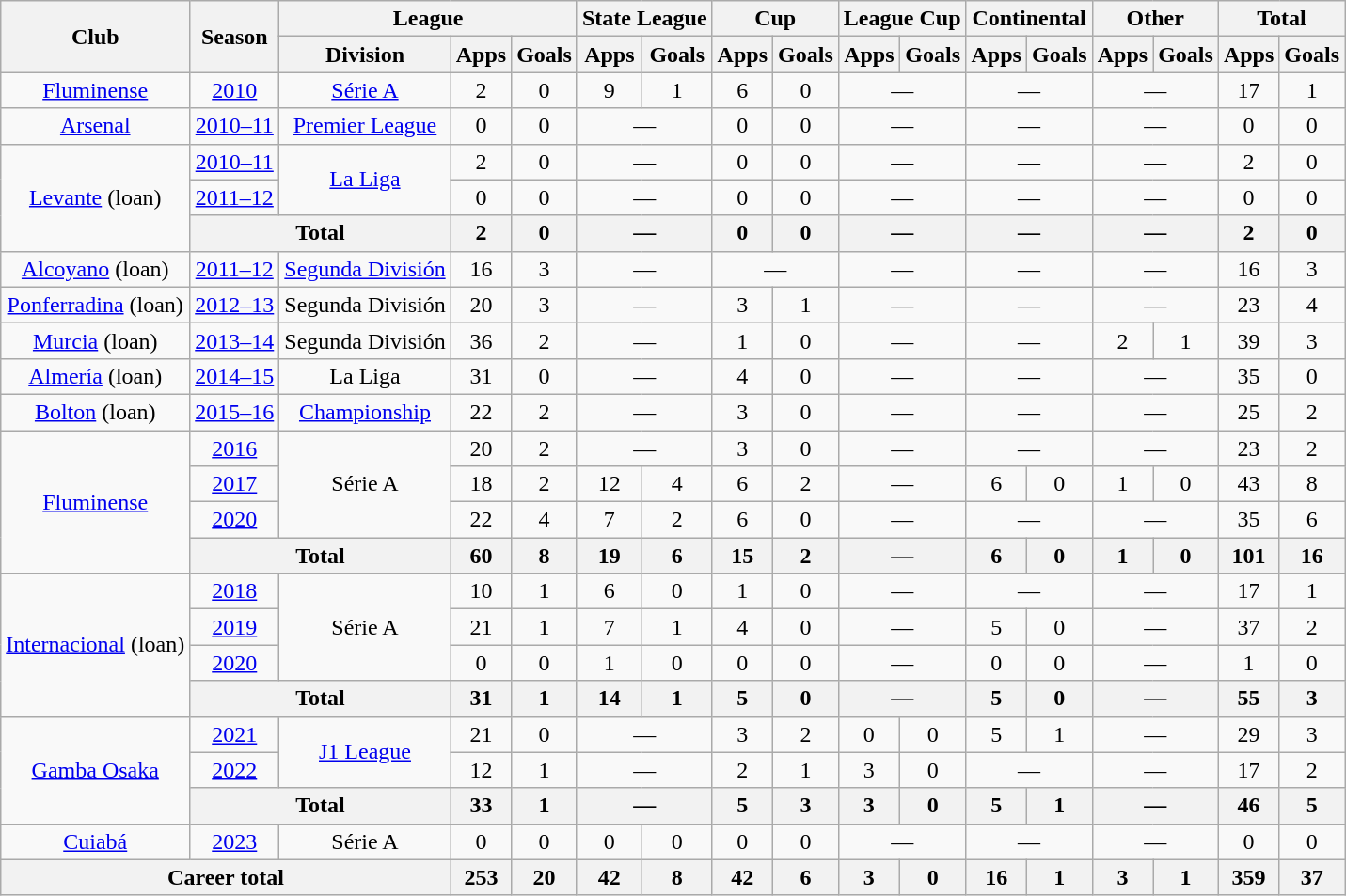<table class="wikitable" style="text-align:center">
<tr>
<th rowspan="2">Club</th>
<th rowspan="2">Season</th>
<th colspan="3">League</th>
<th colspan="2">State League</th>
<th colspan="2">Cup</th>
<th colspan="2">League Cup</th>
<th colspan="2">Continental</th>
<th colspan="2">Other</th>
<th colspan="2">Total</th>
</tr>
<tr>
<th>Division</th>
<th>Apps</th>
<th>Goals</th>
<th>Apps</th>
<th>Goals</th>
<th>Apps</th>
<th>Goals</th>
<th>Apps</th>
<th>Goals</th>
<th>Apps</th>
<th>Goals</th>
<th>Apps</th>
<th>Goals</th>
<th>Apps</th>
<th>Goals</th>
</tr>
<tr>
<td><a href='#'>Fluminense</a></td>
<td><a href='#'>2010</a></td>
<td><a href='#'>Série A</a></td>
<td>2</td>
<td>0</td>
<td>9</td>
<td>1</td>
<td>6</td>
<td>0</td>
<td colspan="2">—</td>
<td colspan="2">—</td>
<td colspan="2">—</td>
<td>17</td>
<td>1</td>
</tr>
<tr>
<td><a href='#'>Arsenal</a></td>
<td><a href='#'>2010–11</a></td>
<td><a href='#'>Premier League</a></td>
<td>0</td>
<td>0</td>
<td colspan="2">—</td>
<td>0</td>
<td>0</td>
<td colspan="2">—</td>
<td colspan="2">—</td>
<td colspan="2">—</td>
<td>0</td>
<td>0</td>
</tr>
<tr>
<td rowspan="3"><a href='#'>Levante</a> (loan)</td>
<td><a href='#'>2010–11</a></td>
<td rowspan="2"><a href='#'>La Liga</a></td>
<td>2</td>
<td>0</td>
<td colspan="2">—</td>
<td>0</td>
<td>0</td>
<td colspan="2">—</td>
<td colspan="2">—</td>
<td colspan="2">—</td>
<td>2</td>
<td>0</td>
</tr>
<tr>
<td><a href='#'>2011–12</a></td>
<td>0</td>
<td>0</td>
<td colspan="2">—</td>
<td>0</td>
<td>0</td>
<td colspan="2">—</td>
<td colspan="2">—</td>
<td colspan="2">—</td>
<td>0</td>
<td>0</td>
</tr>
<tr>
<th colspan="2">Total</th>
<th>2</th>
<th>0</th>
<th colspan="2">—</th>
<th>0</th>
<th>0</th>
<th colspan="2">—</th>
<th colspan="2">—</th>
<th colspan="2">—</th>
<th>2</th>
<th>0</th>
</tr>
<tr>
<td><a href='#'>Alcoyano</a> (loan)</td>
<td><a href='#'>2011–12</a></td>
<td><a href='#'>Segunda División</a></td>
<td>16</td>
<td>3</td>
<td colspan="2">—</td>
<td colspan="2">—</td>
<td colspan="2">—</td>
<td colspan="2">—</td>
<td colspan="2">—</td>
<td>16</td>
<td>3</td>
</tr>
<tr>
<td><a href='#'>Ponferradina</a> (loan)</td>
<td><a href='#'>2012–13</a></td>
<td>Segunda División</td>
<td>20</td>
<td>3</td>
<td colspan="2">—</td>
<td>3</td>
<td>1</td>
<td colspan="2">—</td>
<td colspan="2">—</td>
<td colspan="2">—</td>
<td>23</td>
<td>4</td>
</tr>
<tr>
<td><a href='#'>Murcia</a> (loan)</td>
<td><a href='#'>2013–14</a></td>
<td>Segunda División</td>
<td>36</td>
<td>2</td>
<td colspan="2">—</td>
<td>1</td>
<td>0</td>
<td colspan="2">—</td>
<td colspan="2">—</td>
<td>2</td>
<td>1</td>
<td>39</td>
<td>3</td>
</tr>
<tr>
<td><a href='#'>Almería</a> (loan)</td>
<td><a href='#'>2014–15</a></td>
<td>La Liga</td>
<td>31</td>
<td>0</td>
<td colspan="2">—</td>
<td>4</td>
<td>0</td>
<td colspan="2">—</td>
<td colspan="2">—</td>
<td colspan="2">—</td>
<td>35</td>
<td 0>0</td>
</tr>
<tr>
<td><a href='#'>Bolton</a> (loan)</td>
<td><a href='#'>2015–16</a></td>
<td><a href='#'>Championship</a></td>
<td>22</td>
<td>2</td>
<td colspan="2">—</td>
<td>3</td>
<td>0</td>
<td colspan="2">—</td>
<td colspan="2">—</td>
<td colspan="2">—</td>
<td>25</td>
<td>2</td>
</tr>
<tr>
<td rowspan="4"><a href='#'>Fluminense</a></td>
<td><a href='#'>2016</a></td>
<td rowspan="3">Série A</td>
<td>20</td>
<td>2</td>
<td colspan="2">—</td>
<td>3</td>
<td>0</td>
<td colspan="2">—</td>
<td colspan="2">—</td>
<td colspan="2">—</td>
<td>23</td>
<td>2</td>
</tr>
<tr>
<td><a href='#'>2017</a></td>
<td>18</td>
<td>2</td>
<td>12</td>
<td>4</td>
<td>6</td>
<td>2</td>
<td colspan="2">—</td>
<td>6</td>
<td>0</td>
<td>1</td>
<td>0</td>
<td>43</td>
<td>8</td>
</tr>
<tr>
<td><a href='#'>2020</a></td>
<td>22</td>
<td>4</td>
<td>7</td>
<td>2</td>
<td>6</td>
<td>0</td>
<td colspan="2">—</td>
<td colspan="2">—</td>
<td colspan="2">—</td>
<td>35</td>
<td>6</td>
</tr>
<tr>
<th colspan="2">Total</th>
<th>60</th>
<th>8</th>
<th>19</th>
<th>6</th>
<th>15</th>
<th>2</th>
<th colspan="2">—</th>
<th>6</th>
<th>0</th>
<th>1</th>
<th>0</th>
<th>101</th>
<th>16</th>
</tr>
<tr>
<td rowspan="4"><a href='#'>Internacional</a> (loan)</td>
<td><a href='#'>2018</a></td>
<td rowspan="3">Série A</td>
<td>10</td>
<td>1</td>
<td>6</td>
<td>0</td>
<td>1</td>
<td>0</td>
<td colspan="2">—</td>
<td colspan="2">—</td>
<td colspan="2">—</td>
<td>17</td>
<td>1</td>
</tr>
<tr>
<td><a href='#'>2019</a></td>
<td>21</td>
<td>1</td>
<td>7</td>
<td>1</td>
<td>4</td>
<td>0</td>
<td colspan="2">—</td>
<td>5</td>
<td>0</td>
<td colspan="2">—</td>
<td>37</td>
<td>2</td>
</tr>
<tr>
<td><a href='#'>2020</a></td>
<td>0</td>
<td>0</td>
<td>1</td>
<td>0</td>
<td>0</td>
<td>0</td>
<td colspan="2">—</td>
<td>0</td>
<td>0</td>
<td colspan="2">—</td>
<td>1</td>
<td>0</td>
</tr>
<tr>
<th colspan="2">Total</th>
<th>31</th>
<th>1</th>
<th>14</th>
<th>1</th>
<th>5</th>
<th>0</th>
<th colspan="2">—</th>
<th>5</th>
<th>0</th>
<th colspan="2">—</th>
<th>55</th>
<th>3</th>
</tr>
<tr>
<td rowspan="3"><a href='#'>Gamba Osaka</a></td>
<td><a href='#'>2021</a></td>
<td rowspan="2"><a href='#'>J1 League</a></td>
<td>21</td>
<td>0</td>
<td colspan="2">—</td>
<td>3</td>
<td>2</td>
<td>0</td>
<td>0</td>
<td>5</td>
<td>1</td>
<td colspan="2">—</td>
<td>29</td>
<td>3</td>
</tr>
<tr>
<td><a href='#'>2022</a></td>
<td>12</td>
<td>1</td>
<td colspan="2">—</td>
<td>2</td>
<td>1</td>
<td>3</td>
<td>0</td>
<td colspan="2">—</td>
<td colspan="2">—</td>
<td>17</td>
<td>2</td>
</tr>
<tr>
<th colspan="2">Total</th>
<th>33</th>
<th>1</th>
<th colspan="2">—</th>
<th>5</th>
<th>3</th>
<th>3</th>
<th>0</th>
<th>5</th>
<th>1</th>
<th colspan="2">—</th>
<th>46</th>
<th>5</th>
</tr>
<tr>
<td><a href='#'>Cuiabá</a></td>
<td><a href='#'>2023</a></td>
<td>Série A</td>
<td>0</td>
<td>0</td>
<td>0</td>
<td>0</td>
<td>0</td>
<td>0</td>
<td colspan="2">—</td>
<td colspan="2">—</td>
<td colspan="2">—</td>
<td>0</td>
<td>0</td>
</tr>
<tr>
<th colspan="3"><strong>Career total</strong></th>
<th>253</th>
<th>20</th>
<th>42</th>
<th>8</th>
<th>42</th>
<th>6</th>
<th>3</th>
<th>0</th>
<th>16</th>
<th>1</th>
<th>3</th>
<th>1</th>
<th>359</th>
<th>37</th>
</tr>
</table>
